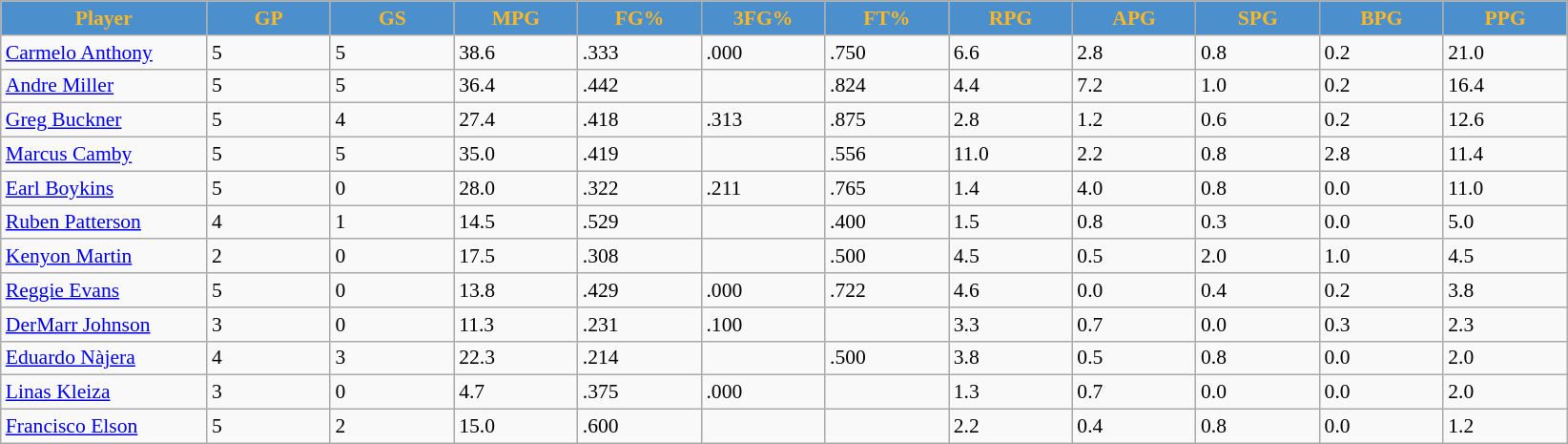<table class="wikitable sortable" style="font-size: 90%">
<tr>
<th style="background:#4b90cc;color:#Fbb726;" width="10%">Player</th>
<th style="background:#4b90cc;color:#Fbb726;" width="6%">GP</th>
<th style="background:#4b90cc;color:#Fbb726;" width="6%">GS</th>
<th style="background:#4b90cc;color:#Fbb726;" width="6%">MPG</th>
<th style="background:#4b90cc;color:#Fbb726;" width="6%">FG%</th>
<th style="background:#4b90cc;color:#Fbb726;" width="6%">3FG%</th>
<th style="background:#4b90cc;color:#Fbb726;" width="6%">FT%</th>
<th style="background:#4b90cc;color:#Fbb726;" width="6%">RPG</th>
<th style="background:#4b90cc;color:#Fbb726;" width="6%">APG</th>
<th style="background:#4b90cc;color:#Fbb726;" width="6%">SPG</th>
<th style="background:#4b90cc;color:#Fbb726;" width="6%">BPG</th>
<th style="background:#4b90cc;color:#Fbb726;" width="6%">PPG</th>
</tr>
<tr>
<td><a href='#'>Carmelo Anthony</a></td>
<td>5</td>
<td>5</td>
<td>38.6</td>
<td>.333</td>
<td>.000</td>
<td>.750</td>
<td>6.6</td>
<td>2.8</td>
<td>0.8</td>
<td>0.2</td>
<td>21.0</td>
</tr>
<tr>
<td><a href='#'>Andre Miller</a></td>
<td>5</td>
<td>5</td>
<td>36.4</td>
<td>.442</td>
<td></td>
<td>.824</td>
<td>4.4</td>
<td>7.2</td>
<td>1.0</td>
<td>0.2</td>
<td>16.4</td>
</tr>
<tr>
<td><a href='#'>Greg Buckner</a></td>
<td>5</td>
<td>4</td>
<td>27.4</td>
<td>.418</td>
<td>.313</td>
<td>.875</td>
<td>2.8</td>
<td>1.2</td>
<td>0.6</td>
<td>0.2</td>
<td>12.6</td>
</tr>
<tr>
<td><a href='#'>Marcus Camby</a></td>
<td>5</td>
<td>5</td>
<td>35.0</td>
<td>.419</td>
<td></td>
<td>.556</td>
<td>11.0</td>
<td>2.2</td>
<td>0.8</td>
<td>2.8</td>
<td>11.4</td>
</tr>
<tr>
<td><a href='#'>Earl Boykins</a></td>
<td>5</td>
<td>0</td>
<td>28.0</td>
<td>.322</td>
<td>.211</td>
<td>.765</td>
<td>1.4</td>
<td>4.0</td>
<td>0.8</td>
<td>0.0</td>
<td>11.0</td>
</tr>
<tr>
<td><a href='#'>Ruben Patterson</a></td>
<td>4</td>
<td>1</td>
<td>14.5</td>
<td>.529</td>
<td></td>
<td>.400</td>
<td>1.5</td>
<td>0.8</td>
<td>0.3</td>
<td>0.0</td>
<td>5.0</td>
</tr>
<tr>
<td><a href='#'>Kenyon Martin</a></td>
<td>2</td>
<td>0</td>
<td>17.5</td>
<td>.308</td>
<td></td>
<td>.500</td>
<td>4.5</td>
<td>0.5</td>
<td>2.0</td>
<td>1.0</td>
<td>4.5</td>
</tr>
<tr>
<td><a href='#'>Reggie Evans</a></td>
<td>5</td>
<td>0</td>
<td>13.8</td>
<td>.429</td>
<td>.000</td>
<td>.722</td>
<td>4.6</td>
<td>0.0</td>
<td>0.4</td>
<td>0.2</td>
<td>3.8</td>
</tr>
<tr>
<td><a href='#'>DerMarr Johnson</a></td>
<td>3</td>
<td>0</td>
<td>11.3</td>
<td>.231</td>
<td>.100</td>
<td></td>
<td>3.3</td>
<td>0.7</td>
<td>0.0</td>
<td>0.3</td>
<td>2.3</td>
</tr>
<tr>
<td><a href='#'>Eduardo Nàjera</a></td>
<td>4</td>
<td>3</td>
<td>22.3</td>
<td>.214</td>
<td></td>
<td>.500</td>
<td>3.8</td>
<td>0.5</td>
<td>0.8</td>
<td>0.0</td>
<td>2.0</td>
</tr>
<tr>
<td><a href='#'>Linas Kleiza</a></td>
<td>3</td>
<td>0</td>
<td>4.7</td>
<td>.375</td>
<td>.000</td>
<td></td>
<td>1.3</td>
<td>0.7</td>
<td>0.0</td>
<td>0.0</td>
<td>2.0</td>
</tr>
<tr>
<td><a href='#'>Francisco Elson</a></td>
<td>5</td>
<td>2</td>
<td>15.0</td>
<td>.600</td>
<td></td>
<td></td>
<td>2.2</td>
<td>0.4</td>
<td>0.8</td>
<td>0.0</td>
<td>1.2</td>
</tr>
</table>
